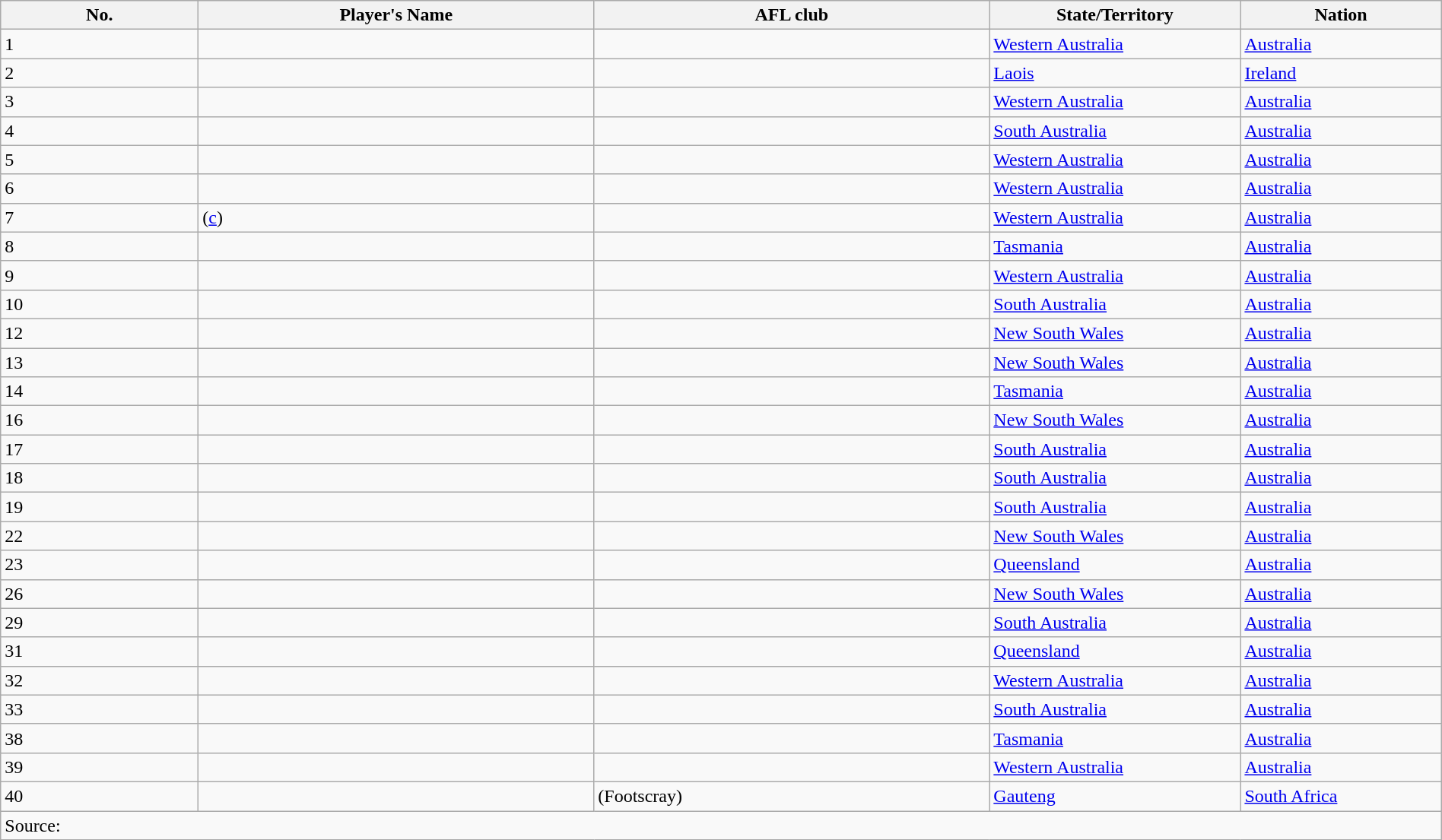<table class="wikitable sortable" style="width:100%;">
<tr style="background:#efefef;">
<th width=05%>No.</th>
<th width=10%>Player's Name</th>
<th width=10%>AFL club</th>
<th width=05%>State/Territory</th>
<th width=05%>Nation</th>
</tr>
<tr>
<td align=left>1</td>
<td></td>
<td></td>
<td><a href='#'>Western Australia</a></td>
<td><a href='#'>Australia</a></td>
</tr>
<tr>
<td align=left>2</td>
<td></td>
<td></td>
<td><a href='#'>Laois</a></td>
<td><a href='#'>Ireland</a></td>
</tr>
<tr>
<td align=left>3</td>
<td></td>
<td></td>
<td><a href='#'>Western Australia</a></td>
<td><a href='#'>Australia</a></td>
</tr>
<tr>
<td align=left>4</td>
<td></td>
<td></td>
<td><a href='#'>South Australia</a></td>
<td><a href='#'>Australia</a></td>
</tr>
<tr>
<td align=left>5</td>
<td></td>
<td></td>
<td><a href='#'>Western Australia</a></td>
<td><a href='#'>Australia</a></td>
</tr>
<tr>
<td align=left>6</td>
<td></td>
<td></td>
<td><a href='#'>Western Australia</a></td>
<td><a href='#'>Australia</a></td>
</tr>
<tr>
<td align=left>7</td>
<td> (<a href='#'>c</a>)</td>
<td></td>
<td><a href='#'>Western Australia</a></td>
<td><a href='#'>Australia</a></td>
</tr>
<tr>
<td align=left>8</td>
<td></td>
<td></td>
<td><a href='#'>Tasmania</a></td>
<td><a href='#'>Australia</a></td>
</tr>
<tr>
<td align=left>9</td>
<td></td>
<td></td>
<td><a href='#'>Western Australia</a></td>
<td><a href='#'>Australia</a></td>
</tr>
<tr>
<td align=left>10</td>
<td></td>
<td></td>
<td><a href='#'>South Australia</a></td>
<td><a href='#'>Australia</a></td>
</tr>
<tr>
<td align=left>12</td>
<td></td>
<td></td>
<td><a href='#'>New South Wales</a></td>
<td><a href='#'>Australia</a></td>
</tr>
<tr>
<td align=left>13</td>
<td></td>
<td></td>
<td><a href='#'>New South Wales</a></td>
<td><a href='#'>Australia</a></td>
</tr>
<tr>
<td align=left>14</td>
<td></td>
<td></td>
<td><a href='#'>Tasmania</a></td>
<td><a href='#'>Australia</a></td>
</tr>
<tr>
<td align=left>16</td>
<td></td>
<td></td>
<td><a href='#'>New South Wales</a></td>
<td><a href='#'>Australia</a></td>
</tr>
<tr>
<td align=left>17</td>
<td></td>
<td></td>
<td><a href='#'>South Australia</a></td>
<td><a href='#'>Australia</a></td>
</tr>
<tr>
<td align=left>18</td>
<td></td>
<td></td>
<td><a href='#'>South Australia</a></td>
<td><a href='#'>Australia</a></td>
</tr>
<tr>
<td align=left>19</td>
<td></td>
<td></td>
<td><a href='#'>South Australia</a></td>
<td><a href='#'>Australia</a></td>
</tr>
<tr>
<td align=left>22</td>
<td></td>
<td></td>
<td><a href='#'>New South Wales</a></td>
<td><a href='#'>Australia</a></td>
</tr>
<tr>
<td align=left>23</td>
<td></td>
<td></td>
<td><a href='#'>Queensland</a></td>
<td><a href='#'>Australia</a></td>
</tr>
<tr>
<td align=left>26</td>
<td></td>
<td></td>
<td><a href='#'>New South Wales</a></td>
<td><a href='#'>Australia</a></td>
</tr>
<tr>
<td align=left>29</td>
<td></td>
<td></td>
<td><a href='#'>South Australia</a></td>
<td><a href='#'>Australia</a></td>
</tr>
<tr>
<td align=left>31</td>
<td></td>
<td></td>
<td><a href='#'>Queensland</a></td>
<td><a href='#'>Australia</a></td>
</tr>
<tr>
<td align=left>32</td>
<td></td>
<td></td>
<td><a href='#'>Western Australia</a></td>
<td><a href='#'>Australia</a></td>
</tr>
<tr>
<td align=left>33</td>
<td></td>
<td></td>
<td><a href='#'>South Australia</a></td>
<td><a href='#'>Australia</a></td>
</tr>
<tr>
<td align=left>38</td>
<td></td>
<td></td>
<td><a href='#'>Tasmania</a></td>
<td><a href='#'>Australia</a></td>
</tr>
<tr>
<td align=left>39</td>
<td></td>
<td></td>
<td><a href='#'>Western Australia</a></td>
<td><a href='#'>Australia</a></td>
</tr>
<tr>
<td align=left>40</td>
<td></td>
<td> (Footscray)</td>
<td><a href='#'>Gauteng</a></td>
<td><a href='#'>South Africa</a></td>
</tr>
<tr>
<td colspan=5>Source: </td>
</tr>
</table>
